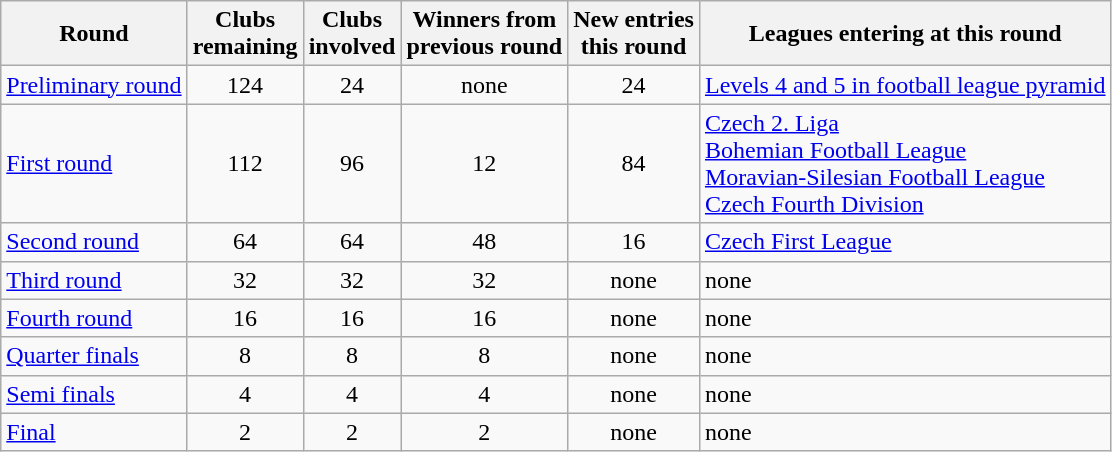<table class="wikitable">
<tr>
<th>Round</th>
<th>Clubs<br>remaining</th>
<th>Clubs<br>involved</th>
<th>Winners from<br>previous round</th>
<th>New entries<br>this round</th>
<th>Leagues entering at this round</th>
</tr>
<tr>
<td><a href='#'>Preliminary round</a></td>
<td align="center">124</td>
<td align="center">24</td>
<td align="center">none</td>
<td align="center">24</td>
<td><a href='#'>Levels 4 and 5 in football league pyramid</a></td>
</tr>
<tr>
<td><a href='#'>First round</a></td>
<td align="center">112</td>
<td align="center">96</td>
<td align="center">12</td>
<td align="center">84</td>
<td><a href='#'>Czech 2. Liga</a><br><a href='#'>Bohemian Football League</a><br><a href='#'>Moravian-Silesian Football League</a><br><a href='#'>Czech Fourth Division</a></td>
</tr>
<tr>
<td><a href='#'>Second round</a></td>
<td align="center">64</td>
<td align="center">64</td>
<td align="center">48</td>
<td align="center">16</td>
<td><a href='#'>Czech First League</a></td>
</tr>
<tr>
<td><a href='#'>Third round</a></td>
<td align="center">32</td>
<td align="center">32</td>
<td align="center">32</td>
<td align="center">none</td>
<td>none</td>
</tr>
<tr>
<td><a href='#'>Fourth round</a></td>
<td align="center">16</td>
<td align="center">16</td>
<td align="center">16</td>
<td align="center">none</td>
<td>none</td>
</tr>
<tr>
<td><a href='#'>Quarter finals</a></td>
<td align="center">8</td>
<td align="center">8</td>
<td align="center">8</td>
<td align="center">none</td>
<td>none</td>
</tr>
<tr>
<td><a href='#'>Semi finals</a></td>
<td align="center">4</td>
<td align="center">4</td>
<td align="center">4</td>
<td align="center">none</td>
<td>none</td>
</tr>
<tr>
<td><a href='#'>Final</a></td>
<td align="center">2</td>
<td align="center">2</td>
<td align="center">2</td>
<td align="center">none</td>
<td>none</td>
</tr>
</table>
